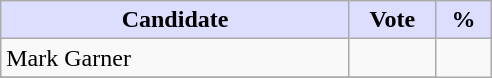<table class="wikitable">
<tr>
<th style="background:#ddf; width:225px;">Candidate</th>
<th style="background:#ddf; width:50px;">Vote</th>
<th style="background:#ddf; width:30px;">%</th>
</tr>
<tr>
<td>Mark Garner</td>
<td></td>
</tr>
<tr>
</tr>
</table>
